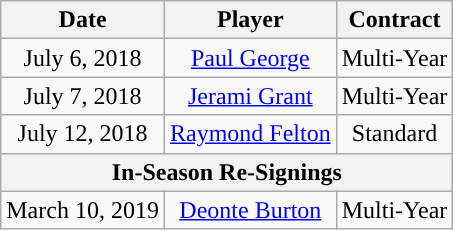<table class="wikitable" style="text-align: center">
<tr>
<th>Date</th>
<th>Player</th>
<th>Contract</th>
</tr>
<tr style="text-align: center">
<td>July 6, 2018</td>
<td><a href='#'>Paul George</a></td>
<td>Multi-Year</td>
</tr>
<tr style="text-align: center">
<td>July 7, 2018</td>
<td><a href='#'>Jerami Grant</a></td>
<td>Multi-Year</td>
</tr>
<tr style="text-align: center">
<td>July 12, 2018</td>
<td><a href='#'>Raymond Felton</a></td>
<td>Standard</td>
</tr>
<tr>
<th scope="row" colspan="6" style="text-align:center;”">In-Season Re-Signings</th>
</tr>
<tr style="text-align: center">
<td>March 10, 2019</td>
<td><a href='#'>Deonte Burton</a></td>
<td>Multi-Year</td>
</tr>
</table>
